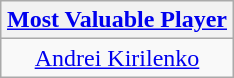<table class=wikitable style="text-align:center; margin:auto">
<tr>
<th><a href='#'>Most Valuable Player</a></th>
</tr>
<tr>
<td> <a href='#'>Andrei Kirilenko</a></td>
</tr>
</table>
